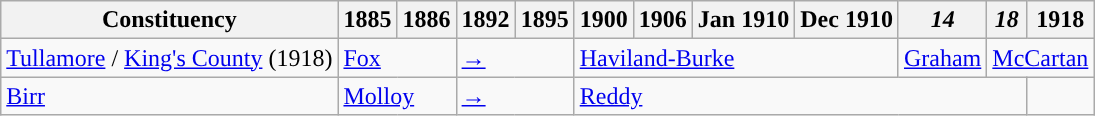<table class="wikitable">
<tr>
<th>Constituency</th>
<th>1885</th>
<th>1886</th>
<th>1892</th>
<th>1895</th>
<th>1900</th>
<th>1906</th>
<th>Jan 1910</th>
<th>Dec 1910</th>
<th><em>14</em></th>
<th><em>18</em></th>
<th>1918</th>
</tr>
<tr>
<td><a href='#'>Tullamore</a> / <a href='#'>King's County</a> (1918)</td>
<td colspan="2"><a href='#'>Fox</a></td>
<td colspan="2"><a href='#'>→</a></td>
<td colspan="4"><a href='#'>Haviland-Burke</a></td>
<td><a href='#'>Graham</a></td>
<td colspan="2"><a href='#'>McCartan</a></td>
</tr>
<tr>
<td><a href='#'>Birr</a></td>
<td colspan="2"><a href='#'>Molloy</a></td>
<td colspan="2"><a href='#'>→</a></td>
<td colspan="6"><a href='#'>Reddy</a></td>
<td></td>
</tr>
</table>
